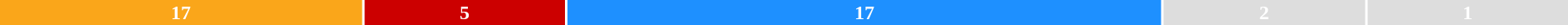<table style="width:100%; text-align:center;">
<tr style="color:white;">
<td style="background:#FAA61A ; width:40.48;"><strong>17</strong></td>
<td style="background:#CC0000; width:11.9;"><strong>5</strong></td>
<td style="background:dodgerblue; width:38.09%;"><strong>17</strong></td>
<td style="background:#DDDDDD; width:7.14;"><strong>2</strong></td>
<td style="background:#DDDDDD; width:2.38;"><strong>1</strong></td>
</tr>
<tr>
<td></td>
<td></td>
<td></td>
<td><span></span></td>
<td><span></span></td>
</tr>
</table>
